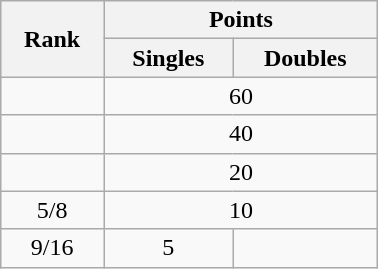<table class="wikitable" style="margin: 1em auto; text-align:center;" width=20%>
<tr>
<th rowspan="2">Rank</th>
<th colspan="2">Points</th>
</tr>
<tr>
<th>Singles</th>
<th>Doubles</th>
</tr>
<tr>
<td></td>
<td colspan="2">60</td>
</tr>
<tr>
<td></td>
<td colspan="2">40</td>
</tr>
<tr>
<td></td>
<td colspan="2">20</td>
</tr>
<tr>
<td>5/8</td>
<td colspan="2">10</td>
</tr>
<tr>
<td>9/16</td>
<td>5</td>
<td></td>
</tr>
</table>
